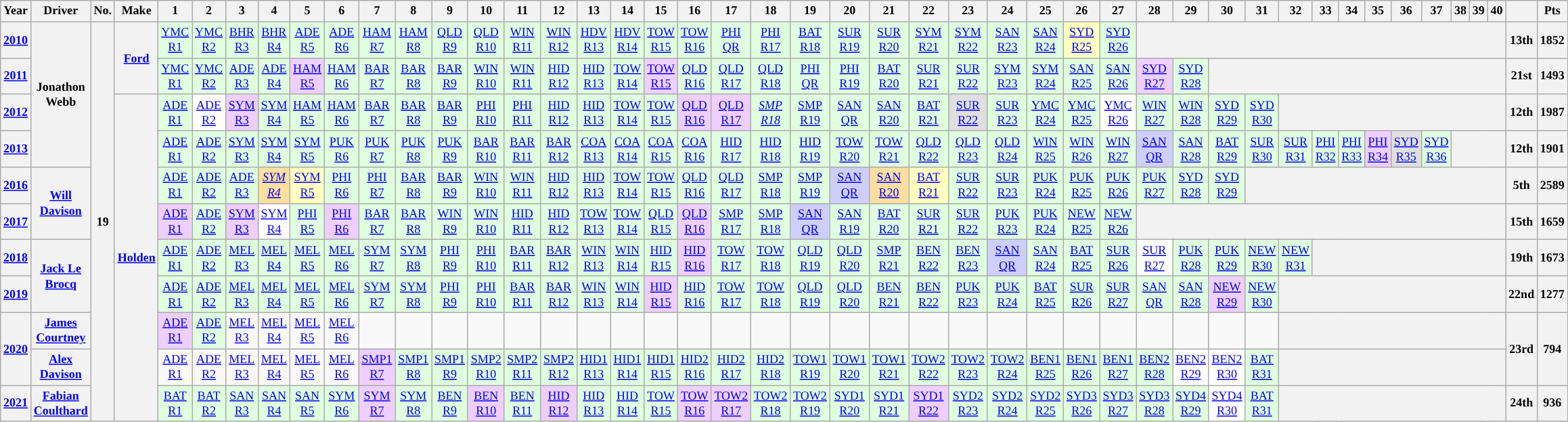<table class="wikitable mw-collapsible mw-collapsed" style="text-align:center; font-size:75%">
<tr>
<th>Year</th>
<th>Driver</th>
<th>No.</th>
<th>Make</th>
<th>1</th>
<th>2</th>
<th>3</th>
<th>4</th>
<th>5</th>
<th>6</th>
<th>7</th>
<th>8</th>
<th>9</th>
<th>10</th>
<th>11</th>
<th>12</th>
<th>13</th>
<th>14</th>
<th>15</th>
<th>16</th>
<th>17</th>
<th>18</th>
<th>19</th>
<th>20</th>
<th>21</th>
<th>22</th>
<th>23</th>
<th>24</th>
<th>25</th>
<th>26</th>
<th>27</th>
<th>28</th>
<th>29</th>
<th>30</th>
<th>31</th>
<th>32</th>
<th>33</th>
<th>34</th>
<th>35</th>
<th>36</th>
<th>37</th>
<th>38</th>
<th>39</th>
<th>40</th>
<th></th>
<th>Pts</th>
</tr>
<tr>
<th><a href='#'>2010</a></th>
<th rowspan=4>Jonathon Webb</th>
<th rowspan=12>19</th>
<th rowspan=2><a href='#'>Ford</a></th>
<td style="background: #dfffdf"><a href='#'>YMC<br>R1</a><br></td>
<td style="background: #dfffdf"><a href='#'>YMC<br>R2</a><br></td>
<td style="background: #dfffdf"><a href='#'>BHR<br>R3</a><br></td>
<td style="background: #dfffdf"><a href='#'>BHR<br>R4</a><br></td>
<td style="background: #dfffdf"><a href='#'>ADE<br>R5</a><br></td>
<td style="background: #dfffdf"><a href='#'>ADE<br>R6</a><br></td>
<td style="background: #dfffdf"><a href='#'>HAM<br>R7</a><br></td>
<td style="background: #dfffdf"><a href='#'>HAM<br>R8</a><br></td>
<td style="background: #dfffdf"><a href='#'>QLD<br>R9</a><br></td>
<td style="background: #dfffdf"><a href='#'>QLD<br>R10</a><br></td>
<td style="background: #dfffdf"><a href='#'>WIN<br>R11</a><br></td>
<td style="background: #dfffdf"><a href='#'>WIN<br>R12</a><br></td>
<td style="background: #dfffdf"><a href='#'>HDV<br>R13</a><br></td>
<td style="background: #dfffdf"><a href='#'>HDV<br>R14</a><br></td>
<td style="background: #dfffdf"><a href='#'>TOW<br>R15</a><br></td>
<td style="background: #dfffdf"><a href='#'>TOW<br>R16</a><br></td>
<td style="background: #dfffdf"><a href='#'>PHI<br>QR</a><br></td>
<td style="background: #dfffdf"><a href='#'>PHI<br>R17</a><br></td>
<td style="background: #dfffdf"><a href='#'>BAT<br>R18</a><br></td>
<td style="background: #dfffdf"><a href='#'>SUR<br>R19</a><br></td>
<td style="background: #dfffdf"><a href='#'>SUR<br>R20</a><br></td>
<td style="background: #dfffdf"><a href='#'>SYM<br>R21</a><br></td>
<td style="background: #dfffdf"><a href='#'>SYM<br>R22</a><br></td>
<td style="background: #dfffdf"><a href='#'>SAN<br>R23</a><br></td>
<td style="background: #dfffdf"><a href='#'>SAN<br>R24</a><br></td>
<td style="background: #ffffbf"><a href='#'>SYD<br>R25</a><br></td>
<td style="background: #dfffdf"><a href='#'>SYD<br>R26</a><br></td>
<th colspan=13></th>
<th>13th</th>
<th>1852</th>
</tr>
<tr>
<th><a href='#'>2011</a></th>
<td style="background: #dfffdf"><a href='#'>YMC<br>R1</a><br></td>
<td style="background: #dfffdf"><a href='#'>YMC<br>R2</a><br></td>
<td style="background: #dfffdf"><a href='#'>ADE<br>R3</a><br></td>
<td style="background: #dfffdf"><a href='#'>ADE<br>R4</a><br></td>
<td style="background: #efcfff"><a href='#'>HAM<br>R5</a><br></td>
<td style="background: #dfffdf"><a href='#'>HAM<br>R6</a><br></td>
<td style="background: #dfffdf"><a href='#'>BAR<br>R7</a><br></td>
<td style="background: #dfffdf"><a href='#'>BAR<br>R8</a><br></td>
<td style="background: #dfffdf"><a href='#'>BAR<br>R9</a><br></td>
<td style="background: #dfffdf"><a href='#'>WIN<br>R10</a><br></td>
<td style="background: #dfffdf"><a href='#'>WIN<br>R11</a><br></td>
<td style="background: #dfffdf"><a href='#'>HID<br>R12</a><br></td>
<td style="background: #dfffdf"><a href='#'>HID<br>R13</a><br></td>
<td style="background: #dfffdf"><a href='#'>TOW<br>R14</a><br></td>
<td style="background: #efcfff"><a href='#'>TOW<br>R15</a><br></td>
<td style="background: #dfffdf"><a href='#'>QLD<br>R16</a><br></td>
<td style="background: #dfffdf"><a href='#'>QLD<br>R17</a><br></td>
<td style="background: #dfffdf"><a href='#'>QLD<br>R18</a><br></td>
<td style="background: #dfffdf"><a href='#'>PHI<br>QR</a><br></td>
<td style="background: #dfffdf"><a href='#'>PHI<br>R19</a><br></td>
<td style="background: #dfffdf"><a href='#'>BAT<br>R20</a><br></td>
<td style="background: #dfffdf"><a href='#'>SUR<br>R21</a><br></td>
<td style="background: #dfffdf"><a href='#'>SUR<br>R22</a><br></td>
<td style="background: #dfffdf"><a href='#'>SYM<br>R23</a><br></td>
<td style="background: #dfffdf"><a href='#'>SYM<br>R24</a><br></td>
<td style="background: #dfffdf"><a href='#'>SAN<br>R25</a><br></td>
<td style="background: #dfffdf"><a href='#'>SAN<br>R26</a><br></td>
<td style="background: #efcfff"><a href='#'>SYD<br>R27</a><br></td>
<td style="background: #dfffdf"><a href='#'>SYD<br>R28</a><br></td>
<th colspan=11></th>
<th>21st</th>
<th>1493</th>
</tr>
<tr>
<th><a href='#'>2012</a></th>
<th rowspan=10><a href='#'>Holden</a></th>
<td style="background: #dfffdf"><a href='#'>ADE<br>R1</a><br></td>
<td style="background: #ffffff"><a href='#'>ADE<br>R2</a><br></td>
<td style="background: #efcfff"><a href='#'>SYM<br>R3</a><br></td>
<td style="background: #dfffdf"><a href='#'>SYM<br>R4</a><br></td>
<td style="background: #dfffdf"><a href='#'>HAM<br>R5</a><br></td>
<td style="background: #dfffdf"><a href='#'>HAM<br>R6</a><br></td>
<td style="background: #dfffdf"><a href='#'>BAR<br>R7</a><br></td>
<td style="background: #dfffdf"><a href='#'>BAR<br>R8</a><br></td>
<td style="background: #dfffdf"><a href='#'>BAR<br>R9</a><br></td>
<td style="background: #dfffdf"><a href='#'>PHI<br>R10</a><br></td>
<td style="background: #dfffdf"><a href='#'>PHI<br>R11</a><br></td>
<td style="background: #dfffdf"><a href='#'>HID<br>R12</a><br></td>
<td style="background: #dfffdf"><a href='#'>HID<br>R13</a><br></td>
<td style="background: #dfffdf"><a href='#'>TOW<br>R14</a><br></td>
<td style="background: #dfffdf"><a href='#'>TOW<br>R15</a><br></td>
<td style="background: #efcfff"><a href='#'>QLD<br>R16</a><br></td>
<td style="background: #efcfff"><a href='#'>QLD<br>R17</a><br></td>
<td style="background: #dfffdf"><em><a href='#'>SMP<br>R18</a><br></em></td>
<td style="background: #dfffdf"><a href='#'>SMP<br>R19</a><br></td>
<td style="background: #dfffdf"><a href='#'>SAN<br>QR</a><br></td>
<td style="background: #dfffdf"><a href='#'>SAN<br>R20</a><br></td>
<td style="background: #dfffdf"><a href='#'>BAT<br>R21</a><br></td>
<td style="background: #dfdfdf"><a href='#'>SUR<br>R22</a><br></td>
<td style="background: #dfffdf"><a href='#'>SUR<br>R23</a><br></td>
<td style="background: #dfffdf"><a href='#'>YMC<br>R24</a><br></td>
<td style="background: #dfffdf"><a href='#'>YMC<br>R25</a><br></td>
<td style="background: #ffffff"><a href='#'>YMC<br>R26</a><br></td>
<td style="background: #dfffdf"><a href='#'>WIN<br>R27</a><br></td>
<td style="background: #dfffdf"><a href='#'>WIN<br>R28</a><br></td>
<td style="background: #dfffdf"><a href='#'>SYD<br>R29</a><br></td>
<td style="background: #dfffdf"><a href='#'>SYD<br>R30</a><br></td>
<th colspan=9></th>
<th>12th</th>
<th>1987</th>
</tr>
<tr>
<th><a href='#'>2013</a></th>
<td style="background: #dfffdf"><a href='#'>ADE<br>R1</a><br></td>
<td style="background: #dfffdf"><a href='#'>ADE<br>R2</a><br></td>
<td style="background: #dfffdf"><a href='#'>SYM<br>R3</a><br></td>
<td style="background: #dfffdf"><a href='#'>SYM<br>R4</a><br></td>
<td style="background: #dfffdf"><a href='#'>SYM<br>R5</a><br></td>
<td style="background: #dfffdf"><a href='#'>PUK<br>R6</a><br></td>
<td style="background: #dfffdf"><a href='#'>PUK<br>R7</a><br></td>
<td style="background: #dfffdf"><a href='#'>PUK<br>R8</a><br></td>
<td style="background: #dfffdf"><a href='#'>PUK<br>R9</a><br></td>
<td style="background: #dfffdf"><a href='#'>BAR<br>R10</a><br></td>
<td style="background: #dfffdf"><a href='#'>BAR<br>R11</a><br></td>
<td style="background: #dfffdf"><a href='#'>BAR<br>R12</a><br></td>
<td style="background: #dfffdf"><a href='#'>COA<br>R13</a><br></td>
<td style="background: #dfffdf"><a href='#'>COA<br>R14</a><br></td>
<td style="background: #dfffdf"><a href='#'>COA<br>R15</a><br></td>
<td style="background: #dfffdf"><a href='#'>COA<br>R16</a><br></td>
<td style="background: #dfffdf"><a href='#'>HID<br>R17</a><br></td>
<td style="background: #dfffdf"><a href='#'>HID<br>R18</a><br></td>
<td style="background: #dfffdf"><a href='#'>HID<br>R19</a><br></td>
<td style="background: #dfffdf"><a href='#'>TOW<br>R20</a><br></td>
<td style="background: #dfffdf"><a href='#'>TOW<br>R21</a><br></td>
<td style="background: #dfffdf"><a href='#'>QLD<br>R22</a><br></td>
<td style="background: #dfffdf"><a href='#'>QLD<br>R23</a><br></td>
<td style="background: #dfffdf"><a href='#'>QLD<br>R24</a><br></td>
<td style="background: #dfffdf"><a href='#'>WIN<br>R25</a><br></td>
<td style="background: #dfffdf"><a href='#'>WIN<br>R26</a><br></td>
<td style="background: #dfffdf"><a href='#'>WIN<br>R27</a><br></td>
<td style="background: #cfcfff"><a href='#'>SAN<br>QR</a><br></td>
<td style="background: #dfffdf"><a href='#'>SAN<br>R28</a><br></td>
<td style="background: #dfffdf"><a href='#'>BAT<br>R29</a><br></td>
<td style="background: #dfffdf"><a href='#'>SUR<br>R30</a><br></td>
<td style="background: #dfffdf"><a href='#'>SUR<br>R31</a><br></td>
<td style="background: #dfffdf"><a href='#'>PHI<br>R32</a><br></td>
<td style="background: #dfffdf"><a href='#'>PHI<br>R33</a><br></td>
<td style="background: #efcfff"><a href='#'>PHI<br>R34</a><br></td>
<td style="background: #dfdfdf"><a href='#'>SYD<br>R35</a><br></td>
<td style="background: #dfffdf"><a href='#'>SYD<br>R36</a><br></td>
<th colspan=3></th>
<th>12th</th>
<th>1901</th>
</tr>
<tr>
<th><a href='#'>2016</a></th>
<th rowspan=2><a href='#'>Will Davison</a></th>
<td style="background: #dfffdf"><a href='#'>ADE<br>R1</a><br></td>
<td style="background: #dfffdf"><a href='#'>ADE<br>R2</a><br></td>
<td style="background: #dfffdf"><a href='#'>ADE<br>R3</a><br></td>
<td style="background: #ffdf9f"><em><a href='#'>SYM<br>R4</a><br></em></td>
<td style="background: #ffffbf"><a href='#'>SYM<br>R5</a><br></td>
<td style="background: #dfffdf"><a href='#'>PHI<br>R6</a><br></td>
<td style="background: #dfffdf"><a href='#'>PHI<br>R7</a><br></td>
<td style="background: #dfffdf"><a href='#'>BAR<br>R8</a><br></td>
<td style="background: #dfffdf"><a href='#'>BAR<br>R9</a><br></td>
<td style="background: #dfffdf"><a href='#'>WIN<br>R10</a><br></td>
<td style="background: #dfffdf"><a href='#'>WIN<br>R11</a><br></td>
<td style="background: #dfffdf"><a href='#'>HID<br>R12</a><br></td>
<td style="background: #dfffdf"><a href='#'>HID<br>R13</a><br></td>
<td style="background: #dfffdf"><a href='#'>TOW<br>R14</a><br></td>
<td style="background: #dfffdf"><a href='#'>TOW<br>R15</a><br></td>
<td style="background: #dfffdf"><a href='#'>QLD<br>R16</a><br></td>
<td style="background: #dfffdf"><a href='#'>QLD<br>R17</a><br></td>
<td style="background: #dfffdf"><a href='#'>SMP<br>R18</a><br></td>
<td style="background: #dfffdf"><a href='#'>SMP<br>R19</a><br></td>
<td style="background: #cfcfff"><a href='#'>SAN<br>QR</a><br></td>
<td style="background: #ffdf9f"><a href='#'>SAN<br>R20</a><br></td>
<td style="background: #ffffbf"><a href='#'>BAT<br>R21</a><br></td>
<td style="background: #dfffdf"><a href='#'>SUR<br>R22</a><br></td>
<td style="background: #dfffdf"><a href='#'>SUR<br>R23</a><br></td>
<td style="background: #dfffdf"><a href='#'>PUK<br>R24</a><br></td>
<td style="background: #dfffdf"><a href='#'>PUK<br>R25</a><br></td>
<td style="background: #dfffdf"><a href='#'>PUK<br>R26</a><br></td>
<td style="background: #dfffdf"><a href='#'>PUK<br>R27</a><br></td>
<td style="background: #dfffdf"><a href='#'>SYD<br>R28</a><br></td>
<td style="background: #dfffdf"><a href='#'>SYD<br>R29</a><br></td>
<th colspan=10></th>
<th>5th</th>
<th>2589</th>
</tr>
<tr>
<th><a href='#'>2017</a></th>
<td style="background: #efcfff"><a href='#'>ADE<br>R1</a><br></td>
<td style="background: #dfffdf"><a href='#'>ADE<br>R2</a><br></td>
<td style="background: #efcfff"><a href='#'>SYM<br>R3</a><br></td>
<td style="background: #ffffff"><a href='#'>SYM<br>R4</a><br></td>
<td style="background: #dfffdf"><a href='#'>PHI<br>R5</a><br></td>
<td style="background: #efcfff"><a href='#'>PHI<br>R6</a><br></td>
<td style="background: #dfffdf"><a href='#'>BAR<br>R7</a><br></td>
<td style="background: #dfffdf"><a href='#'>BAR<br>R8</a><br></td>
<td style="background: #dfffdf"><a href='#'>WIN<br>R9</a><br></td>
<td style="background: #dfffdf"><a href='#'>WIN<br>R10</a><br></td>
<td style="background: #dfffdf"><a href='#'>HID<br>R11</a><br></td>
<td style="background: #dfffdf"><a href='#'>HID<br>R12</a><br></td>
<td style="background: #dfffdf"><a href='#'>TOW<br>R13</a><br></td>
<td style="background: #dfffdf"><a href='#'>TOW<br>R14</a><br></td>
<td style="background: #dfffdf"><a href='#'>QLD<br>R15</a><br></td>
<td style="background: #efcfff"><a href='#'>QLD<br>R16</a><br></td>
<td style="background: #dfffdf"><a href='#'>SMP<br>R17</a><br></td>
<td style="background: #dfffdf"><a href='#'>SMP<br>R18</a><br></td>
<td style="background: #cfcfff"><a href='#'>SAN<br>QR</a><br></td>
<td style="background: #dfffdf"><a href='#'>SAN<br>R19</a><br></td>
<td style="background: #dfffdf"><a href='#'>BAT<br>R20</a><br></td>
<td style="background: #dfffdf"><a href='#'>SUR<br>R21</a><br></td>
<td style="background: #dfffdf"><a href='#'>SUR<br>R22</a><br></td>
<td style="background: #dfffdf"><a href='#'>PUK<br>R23</a><br></td>
<td style="background: #dfffdf"><a href='#'>PUK<br>R24</a><br></td>
<td style="background: #dfffdf"><a href='#'>NEW<br>R25</a><br></td>
<td style="background: #dfffdf"><a href='#'>NEW<br>R26</a><br></td>
<th colspan=13></th>
<th>15th</th>
<th>1659</th>
</tr>
<tr>
<th><a href='#'>2018</a></th>
<th rowspan=2><a href='#'>Jack Le Brocq</a></th>
<td style="background: #dfffdf"><a href='#'>ADE<br>R1</a><br></td>
<td style="background: #dfffdf"><a href='#'>ADE<br>R2</a><br></td>
<td style="background: #dfffdf"><a href='#'>MEL<br>R3</a><br></td>
<td style="background: #dfffdf"><a href='#'>MEL<br>R4</a><br></td>
<td style="background: #dfffdf"><a href='#'>MEL<br>R5</a><br></td>
<td style="background: #dfffdf"><a href='#'>MEL<br>R6</a><br></td>
<td style="background: #dfffdf"><a href='#'>SYM<br>R7</a><br></td>
<td style="background: #dfffdf"><a href='#'>SYM<br>R8</a><br></td>
<td style="background: #dfffdf"><a href='#'>PHI<br>R9</a><br></td>
<td style="background: #dfffdf"><a href='#'>PHI<br>R10</a><br></td>
<td style="background: #dfffdf"><a href='#'>BAR<br>R11</a><br></td>
<td style="background: #dfffdf"><a href='#'>BAR<br>R12</a><br></td>
<td style="background: #dfffdf"><a href='#'>WIN<br>R13</a><br></td>
<td style="background: #dfffdf"><a href='#'>WIN<br>R14</a><br></td>
<td style="background: #dfffdf"><a href='#'>HID<br>R15</a><br></td>
<td style="background: #efcfff"><a href='#'>HID<br>R16</a><br></td>
<td style="background: #dfffdf"><a href='#'>TOW<br>R17</a><br></td>
<td style="background: #dfffdf"><a href='#'>TOW<br>R18</a><br></td>
<td style="background: #dfffdf"><a href='#'>QLD<br>R19</a><br></td>
<td style="background: #dfffdf"><a href='#'>QLD<br>R20</a><br></td>
<td style="background: #dfffdf"><a href='#'>SMP<br>R21</a><br></td>
<td style="background: #dfffdf"><a href='#'>BEN<br>R22</a><br></td>
<td style="background: #dfffdf"><a href='#'>BEN<br>R23</a><br></td>
<td style="background: #cfcfff"><a href='#'>SAN<br>QR</a><br></td>
<td style="background: #dfffdf"><a href='#'>SAN<br>R24</a><br></td>
<td style="background: #dfffdf"><a href='#'>BAT<br>R25</a><br></td>
<td style="background: #dfffdf"><a href='#'>SUR<br>R26</a><br></td>
<td style="background: #ffffff"><a href='#'>SUR<br>R27</a><br></td>
<td style="background: #dfffdf"><a href='#'>PUK<br>R28</a><br></td>
<td style="background: #dfffdf"><a href='#'>PUK<br>R29</a><br></td>
<td style="background: #dfffdf"><a href='#'>NEW<br>R30</a><br></td>
<td style="background: #dfffdf"><a href='#'>NEW<br>R31</a><br></td>
<th colspan=8></th>
<th>19th</th>
<th>1673</th>
</tr>
<tr>
<th><a href='#'>2019</a></th>
<td style="background:#dfffdf;"><a href='#'>ADE<br>R1</a><br></td>
<td style="background:#dfffdf;"><a href='#'>ADE<br>R2</a><br></td>
<td style="background: #dfffdf"><a href='#'>MEL<br>R3</a><br></td>
<td style="background: #dfffdf"><a href='#'>MEL<br>R4</a><br></td>
<td style="background: #dfffdf"><a href='#'>MEL<br>R5</a><br></td>
<td style="background: #dfffdf"><a href='#'>MEL<br>R6</a><br></td>
<td style="background: #dfffdf"><a href='#'>SYM<br>R7</a><br></td>
<td style="background: #dfffdf"><a href='#'>SYM<br>R8</a><br></td>
<td style="background: #dfffdf"><a href='#'>PHI<br>R9</a><br></td>
<td style="background: #dfffdf"><a href='#'>PHI<br>R10</a><br></td>
<td style="background: #dfffdf"><a href='#'>BAR<br>R11</a><br></td>
<td style="background: #dfffdf"><a href='#'>BAR<br>R12</a><br></td>
<td style="background: #dfffdf"><a href='#'>WIN<br>R13</a><br></td>
<td style="background: #dfffdf"><a href='#'>WIN<br>R14</a><br></td>
<td style="background: #efcfff"><a href='#'>HID<br>R15</a><br></td>
<td style="background: #dfffdf"><a href='#'>HID<br>R16</a><br></td>
<td style="background: #dfffdf"><a href='#'>TOW<br>R17</a><br></td>
<td style="background: #dfffdf"><a href='#'>TOW<br>R18</a><br></td>
<td style="background: #dfffdf"><a href='#'>QLD<br>R19</a><br></td>
<td style="background: #dfffdf"><a href='#'>QLD<br>R20</a><br></td>
<td style="background: #dfffdf"><a href='#'>BEN<br>R21</a><br></td>
<td style="background: #dfffdf"><a href='#'>BEN<br>R22</a><br></td>
<td style="background: #dfffdf"><a href='#'>PUK<br>R23</a><br></td>
<td style="background: #dfffdf"><a href='#'>PUK<br>R24</a><br></td>
<td style="background: #dfffdf"><a href='#'>BAT<br>R25</a><br></td>
<td style="background: #dfffdf"><a href='#'>SUR<br>R26</a><br></td>
<td style="background: #dfffdf"><a href='#'>SUR<br>R27</a><br></td>
<td style="background: #dfffdf"><a href='#'>SAN<br>QR</a><br></td>
<td style="background: #dfffdf"><a href='#'>SAN<br>R28</a><br></td>
<td style="background: #efcfff"><a href='#'>NEW<br>R29</a><br></td>
<td style="background: #dfffdf"><a href='#'>NEW<br>R30</a><br></td>
<th colspan=9></th>
<th>22nd</th>
<th>1277</th>
</tr>
<tr>
<th rowspan=2><a href='#'>2020</a></th>
<th><a href='#'>James Courtney</a></th>
<td style="background: #efcfff"><a href='#'>ADE<br>R1</a><br></td>
<td style="background: #dfffdf"><a href='#'>ADE<br>R2</a><br></td>
<td><a href='#'>MEL<br>R3</a></td>
<td><a href='#'>MEL<br>R4</a></td>
<td><a href='#'>MEL<br>R5</a></td>
<td><a href='#'>MEL<br>R6</a></td>
<td></td>
<td></td>
<td></td>
<td></td>
<td></td>
<td></td>
<td></td>
<td></td>
<td></td>
<td></td>
<td></td>
<td></td>
<td></td>
<td></td>
<td></td>
<td></td>
<td></td>
<td></td>
<td></td>
<td></td>
<td></td>
<td></td>
<td></td>
<td></td>
<td></td>
<th colspan=9></th>
<th rowspan=2>23rd</th>
<th rowspan=2>794</th>
</tr>
<tr>
<th><a href='#'>Alex Davison</a></th>
<td style="background: #"><a href='#'>ADE<br>R1</a><br></td>
<td style="background: #"><a href='#'>ADE<br>R2</a><br></td>
<td style="background: #"><a href='#'>MEL<br>R3</a><br></td>
<td style="background: #"><a href='#'>MEL<br>R4</a><br></td>
<td style="background: #"><a href='#'>MEL<br>R5</a><br></td>
<td style="background: #"><a href='#'>MEL<br>R6</a><br></td>
<td style="background: #efcfff"><a href='#'>SMP1<br>R7</a><br></td>
<td style="background: #dfffdf"><a href='#'>SMP1<br>R8</a><br></td>
<td style="background: #dfffdf"><a href='#'>SMP1<br>R9</a><br></td>
<td style="background: #dfffdf"><a href='#'>SMP2<br>R10</a><br></td>
<td style="background: #dfffdf"><a href='#'>SMP2<br>R11</a><br></td>
<td style="background: #dfffdf"><a href='#'>SMP2<br>R12</a><br></td>
<td style="background: #dfffdf"><a href='#'>HID1<br>R13</a><br></td>
<td style="background: #dfffdf"><a href='#'>HID1<br>R14</a><br></td>
<td style="background: #dfffdf"><a href='#'>HID1<br>R15</a><br></td>
<td style="background: #dfffdf"><a href='#'>HID2<br>R16</a><br></td>
<td style="background: #dfffdf"><a href='#'>HID2<br>R17</a><br></td>
<td style="background: #dfffdf"><a href='#'>HID2<br>R18</a><br></td>
<td style="background: #dfffdf"><a href='#'>TOW1<br>R19</a><br></td>
<td style="background: #dfffdf"><a href='#'>TOW1<br>R20</a><br></td>
<td style="background: #dfffdf"><a href='#'>TOW1<br>R21</a><br></td>
<td style="background: #dfffdf"><a href='#'>TOW2<br>R22</a><br></td>
<td style="background: #dfffdf"><a href='#'>TOW2<br>R23</a><br></td>
<td style="background: #dfffdf"><a href='#'>TOW2<br>R24</a><br></td>
<td style="background: #dfffdf"><a href='#'>BEN1<br>R25</a><br></td>
<td style="background: #dfffdf"><a href='#'>BEN1<br>R26</a><br></td>
<td style="background: #dfffdf"><a href='#'>BEN1<br>R27</a><br></td>
<td style="background: #dfffdf"><a href='#'>BEN2<br>R28</a><br></td>
<td style="background: #ffffff"><a href='#'>BEN2<br>R29</a><br></td>
<td style="background: #ffffff"><a href='#'>BEN2<br>R30</a><br></td>
<td style="background: #dfffdf"><a href='#'>BAT<br>R31</a><br></td>
<th colspan=9></th>
</tr>
<tr>
<th><a href='#'>2021</a></th>
<th rowspan=2><a href='#'>Fabian Coulthard</a></th>
<td style="background: #dfffdf"><a href='#'>BAT<br>R1</a><br></td>
<td style="background: #dfffdf"><a href='#'>BAT<br>R2</a><br></td>
<td style="background: #dfffdf"><a href='#'>SAN<br>R3</a><br></td>
<td style="background: #dfffdf"><a href='#'>SAN<br>R4</a><br></td>
<td style="background: #dfffdf"><a href='#'>SAN<br>R5</a><br></td>
<td style="background: #dfffdf"><a href='#'>SYM<br>R6</a><br></td>
<td style="background: #efcfff"><a href='#'>SYM<br>R7</a><br></td>
<td style="background: #dfffdf"><a href='#'>SYM<br>R8</a><br></td>
<td style="background: #dfffdf"><a href='#'>BEN<br>R9</a><br></td>
<td style="background: #efcfff"><a href='#'>BEN<br>R10</a><br></td>
<td style="background: #dfffdf"><a href='#'>BEN<br>R11</a><br></td>
<td style="background: #efcfff"><a href='#'>HID<br>R12</a><br></td>
<td style="background: #dfffdf"><a href='#'>HID<br>R13</a><br></td>
<td style="background: #dfffdf"><a href='#'>HID<br>R14</a><br></td>
<td style="background: #dfffdf"><a href='#'>TOW<br>R15</a><br></td>
<td style="background: #efcfff"><a href='#'>TOW<br>R16</a><br></td>
<td style="background: #efcfff"><a href='#'>TOW2<br>R17</a><br></td>
<td style="background: #dfffdf"><a href='#'>TOW2<br>R18</a><br></td>
<td style="background: #dfffdf"><a href='#'>TOW2<br>R19</a><br></td>
<td style="background: #dfffdf"><a href='#'>SYD1<br>R20</a><br></td>
<td style="background: #dfffdf"><a href='#'>SYD1<br>R21</a><br></td>
<td style="background: #efcfff"><a href='#'>SYD1<br>R22</a><br></td>
<td style="background: #dfffdf"><a href='#'>SYD2<br>R23</a><br></td>
<td style="background: #dfffdf"><a href='#'>SYD2<br>R24</a><br></td>
<td style="background: #dfffdf"><a href='#'>SYD2<br>R25</a><br></td>
<td style="background: #dfffdf"><a href='#'>SYD3<br>R26</a><br></td>
<td style="background: #dfffdf"><a href='#'>SYD3<br>R27</a><br></td>
<td style="background: #dfffdf"><a href='#'>SYD3<br>R28</a><br></td>
<td style="background: #dfffdf"><a href='#'>SYD4<br>R29</a><br></td>
<td style="background: #ffffff"><a href='#'>SYD4<br>R30</a><br></td>
<td style="background: #dfffdf"><a href='#'>BAT<br>R31</a><br></td>
<th colspan=9></th>
<th>24th</th>
<th>936</th>
</tr>
</table>
